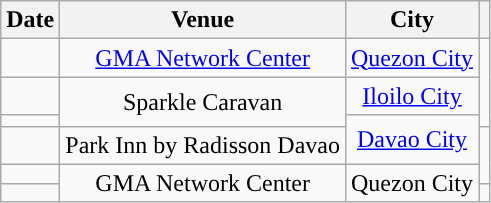<table class="wikitable" style="text-align:center;">
<tr>
<th scope=col>Date</th>
<th scope=col>Venue</th>
<th scope=col>City</th>
<th scope=col></th>
</tr>
<tr>
<td></td>
<td><a href='#'>GMA Network Center</a></td>
<td><a href='#'>Quezon City</a></td>
<td rowspan=3></td>
</tr>
<tr>
<td></td>
<td rowspan=2>Sparkle Caravan</td>
<td><a href='#'>Iloilo City</a></td>
</tr>
<tr>
<td></td>
<td rowspan=2><a href='#'>Davao City</a></td>
</tr>
<tr>
<td></td>
<td>Park Inn by Radisson Davao</td>
<td rowspan=2></td>
</tr>
<tr>
<td></td>
<td rowspan=2>GMA Network Center</td>
<td rowspan=2>Quezon City</td>
</tr>
<tr>
<td></td>
<td></td>
</tr>
</table>
